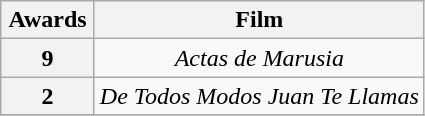<table class="wikitable plainrowheaders" style="text-align:center;">
<tr>
<th scope="col" width="55">Awards</th>
<th scope="col" align="center">Film</th>
</tr>
<tr>
<th scope=row rowspan=1 style="text-align:center">9</th>
<td><em>Actas de Marusia</em></td>
</tr>
<tr>
<th scope=row rowspan=1 style="text-align:center">2</th>
<td><em>De Todos Modos Juan Te Llamas</em></td>
</tr>
<tr>
</tr>
</table>
